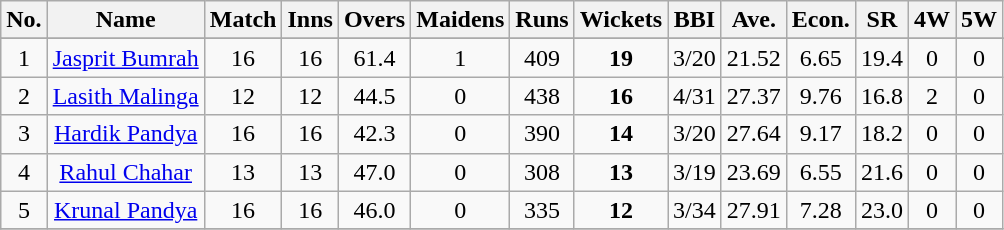<table class="wikitable sortable" style="text-align: center;">
<tr>
<th>No.</th>
<th>Name</th>
<th>Match</th>
<th>Inns</th>
<th>Overs</th>
<th>Maidens</th>
<th>Runs</th>
<th>Wickets</th>
<th>BBI</th>
<th>Ave.</th>
<th>Econ.</th>
<th>SR</th>
<th>4W</th>
<th>5W</th>
</tr>
<tr>
</tr>
<tr>
<td>1</td>
<td><a href='#'>Jasprit Bumrah</a></td>
<td>16</td>
<td>16</td>
<td>61.4</td>
<td>1</td>
<td>409</td>
<td><strong>19</strong></td>
<td>3/20</td>
<td>21.52</td>
<td>6.65</td>
<td>19.4</td>
<td>0</td>
<td>0</td>
</tr>
<tr>
<td>2</td>
<td><a href='#'>Lasith Malinga</a></td>
<td>12</td>
<td>12</td>
<td>44.5</td>
<td>0</td>
<td>438</td>
<td><strong>16</strong></td>
<td>4/31</td>
<td>27.37</td>
<td>9.76</td>
<td>16.8</td>
<td>2</td>
<td>0</td>
</tr>
<tr>
<td>3</td>
<td><a href='#'>Hardik Pandya</a></td>
<td>16</td>
<td>16</td>
<td>42.3</td>
<td>0</td>
<td>390</td>
<td><strong>14</strong></td>
<td>3/20</td>
<td>27.64</td>
<td>9.17</td>
<td>18.2</td>
<td>0</td>
<td>0</td>
</tr>
<tr>
<td>4</td>
<td><a href='#'>Rahul Chahar</a></td>
<td>13</td>
<td>13</td>
<td>47.0</td>
<td>0</td>
<td>308</td>
<td><strong>13</strong></td>
<td>3/19</td>
<td>23.69</td>
<td>6.55</td>
<td>21.6</td>
<td>0</td>
<td>0</td>
</tr>
<tr>
<td>5</td>
<td><a href='#'>Krunal Pandya</a></td>
<td>16</td>
<td>16</td>
<td>46.0</td>
<td>0</td>
<td>335</td>
<td><strong>12</strong></td>
<td>3/34</td>
<td>27.91</td>
<td>7.28</td>
<td>23.0</td>
<td>0</td>
<td>0</td>
</tr>
<tr>
</tr>
</table>
